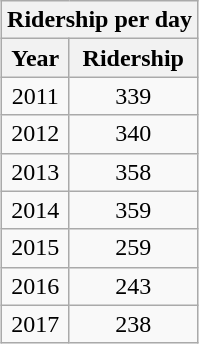<table class="wikitable" style="margin: 1em 0.2em; text-align: center;">
<tr>
<th colspan="2">Ridership per day </th>
</tr>
<tr>
<th>Year</th>
<th>Ridership</th>
</tr>
<tr>
<td>2011</td>
<td>339</td>
</tr>
<tr>
<td>2012</td>
<td>340</td>
</tr>
<tr>
<td>2013</td>
<td>358</td>
</tr>
<tr>
<td>2014</td>
<td>359</td>
</tr>
<tr>
<td>2015</td>
<td>259</td>
</tr>
<tr>
<td>2016</td>
<td>243</td>
</tr>
<tr>
<td>2017</td>
<td>238</td>
</tr>
</table>
